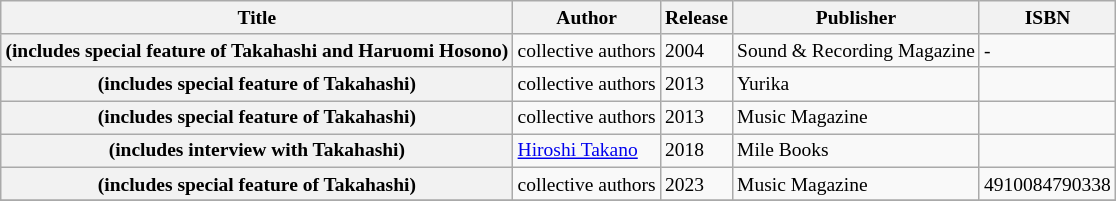<table class=wikitable style="font-size:small">
<tr>
<th>Title</th>
<th>Author</th>
<th>Release</th>
<th>Publisher</th>
<th>ISBN</th>
</tr>
<tr>
<th> (includes special feature of Takahashi and Haruomi Hosono)</th>
<td>collective authors</td>
<td>2004</td>
<td>Sound & Recording Magazine</td>
<td>-</td>
</tr>
<tr>
<th> (includes special feature of Takahashi)</th>
<td>collective authors</td>
<td>2013</td>
<td>Yurika</td>
<td></td>
</tr>
<tr>
<th> (includes special feature of Takahashi)</th>
<td>collective authors</td>
<td>2013</td>
<td>Music Magazine</td>
<td></td>
</tr>
<tr>
<th> (includes interview with Takahashi)</th>
<td><a href='#'>Hiroshi Takano</a></td>
<td>2018</td>
<td>Mile Books</td>
<td></td>
</tr>
<tr>
<th> (includes special feature of Takahashi)</th>
<td>collective authors</td>
<td>2023</td>
<td>Music Magazine</td>
<td>4910084790338</td>
</tr>
<tr>
</tr>
</table>
